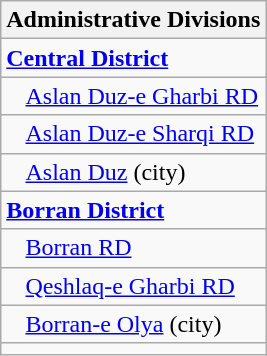<table class="wikitable">
<tr>
<th>Administrative Divisions</th>
</tr>
<tr>
<td><strong><a href='#'>Central District</a></strong></td>
</tr>
<tr>
<td style="padding-left: 1em;"><a href='#'>Aslan Duz-e Gharbi RD</a></td>
</tr>
<tr>
<td style="padding-left: 1em;"><a href='#'>Aslan Duz-e Sharqi RD</a></td>
</tr>
<tr>
<td style="padding-left: 1em;"><a href='#'>Aslan Duz</a> (city)</td>
</tr>
<tr>
<td><strong><a href='#'>Borran District</a></strong></td>
</tr>
<tr>
<td style="padding-left: 1em;"><a href='#'>Borran RD</a></td>
</tr>
<tr>
<td style="padding-left: 1em;"><a href='#'>Qeshlaq-e Gharbi RD</a></td>
</tr>
<tr>
<td style="padding-left: 1em;"><a href='#'>Borran-e Olya</a> (city)</td>
</tr>
<tr>
<td colspan=1></td>
</tr>
</table>
